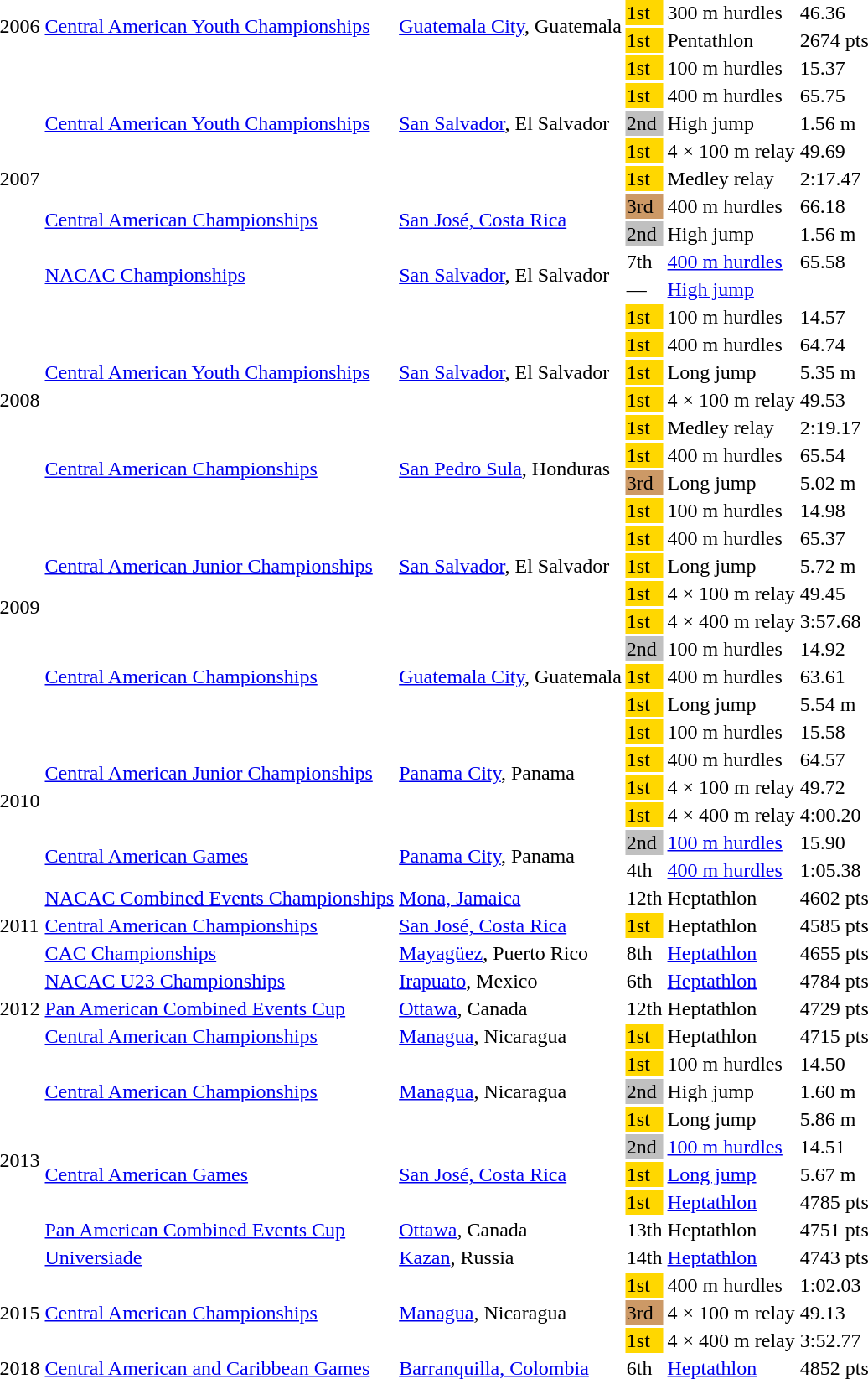<table>
<tr>
<td rowspan=2>2006</td>
<td rowspan=2><a href='#'>Central American Youth Championships</a></td>
<td rowspan=2><a href='#'>Guatemala City</a>, Guatemala</td>
<td bgcolor=gold>1st</td>
<td>300 m hurdles</td>
<td>46.36</td>
</tr>
<tr>
<td bgcolor=gold>1st</td>
<td>Pentathlon</td>
<td>2674 pts</td>
</tr>
<tr>
<td rowspan=9>2007</td>
<td rowspan=5><a href='#'>Central American Youth Championships</a></td>
<td rowspan=5><a href='#'>San Salvador</a>, El Salvador</td>
<td bgcolor=gold>1st</td>
<td>100 m hurdles</td>
<td>15.37</td>
</tr>
<tr>
<td bgcolor=gold>1st</td>
<td>400 m hurdles</td>
<td>65.75</td>
</tr>
<tr>
<td bgcolor=silver>2nd</td>
<td>High jump</td>
<td>1.56 m</td>
</tr>
<tr>
<td bgcolor=gold>1st</td>
<td>4 × 100 m relay</td>
<td>49.69 </td>
</tr>
<tr>
<td bgcolor=gold>1st</td>
<td>Medley relay</td>
<td>2:17.47 </td>
</tr>
<tr>
<td rowspan=2><a href='#'>Central American Championships</a></td>
<td rowspan=2><a href='#'>San José, Costa Rica</a></td>
<td bgcolor=cc9966>3rd</td>
<td>400 m hurdles</td>
<td>66.18</td>
</tr>
<tr>
<td bgcolor=silver>2nd</td>
<td>High jump</td>
<td>1.56 m</td>
</tr>
<tr>
<td rowspan=2><a href='#'>NACAC Championships</a></td>
<td rowspan=2><a href='#'>San Salvador</a>, El Salvador</td>
<td>7th</td>
<td><a href='#'>400 m hurdles</a></td>
<td>65.58</td>
</tr>
<tr>
<td>—</td>
<td><a href='#'>High jump</a></td>
<td></td>
</tr>
<tr>
<td rowspan=7>2008</td>
<td rowspan=5><a href='#'>Central American Youth Championships</a></td>
<td rowspan=5><a href='#'>San Salvador</a>, El Salvador</td>
<td bgcolor=gold>1st</td>
<td>100 m hurdles</td>
<td>14.57</td>
</tr>
<tr>
<td bgcolor=gold>1st</td>
<td>400 m hurdles</td>
<td>64.74 </td>
</tr>
<tr>
<td bgcolor=gold>1st</td>
<td>Long jump</td>
<td>5.35 m</td>
</tr>
<tr>
<td bgcolor=gold>1st</td>
<td>4 × 100 m relay</td>
<td>49.53</td>
</tr>
<tr>
<td bgcolor=gold>1st</td>
<td>Medley relay</td>
<td>2:19.17</td>
</tr>
<tr>
<td rowspan=2><a href='#'>Central American Championships</a></td>
<td rowspan=2><a href='#'>San Pedro Sula</a>, Honduras</td>
<td bgcolor=gold>1st</td>
<td>400 m hurdles</td>
<td>65.54</td>
</tr>
<tr>
<td bgcolor=cc9966>3rd</td>
<td>Long jump</td>
<td>5.02 m</td>
</tr>
<tr>
<td rowspan=8>2009</td>
<td rowspan=5><a href='#'>Central American Junior Championships</a></td>
<td rowspan=5><a href='#'>San Salvador</a>, El Salvador</td>
<td bgcolor=gold>1st</td>
<td>100 m hurdles</td>
<td>14.98 </td>
</tr>
<tr>
<td bgcolor=gold>1st</td>
<td>400 m hurdles</td>
<td>65.37</td>
</tr>
<tr>
<td bgcolor=gold>1st</td>
<td>Long jump</td>
<td>5.72 m</td>
</tr>
<tr>
<td bgcolor=gold>1st</td>
<td>4 × 100 m relay</td>
<td>49.45</td>
</tr>
<tr>
<td bgcolor=gold>1st</td>
<td>4 × 400 m relay</td>
<td>3:57.68</td>
</tr>
<tr>
<td rowspan=3><a href='#'>Central American Championships</a></td>
<td rowspan=3><a href='#'>Guatemala City</a>, Guatemala</td>
<td bgcolor=silver>2nd</td>
<td>100 m hurdles</td>
<td>14.92</td>
</tr>
<tr>
<td bgcolor=gold>1st</td>
<td>400 m hurdles</td>
<td>63.61</td>
</tr>
<tr>
<td bgcolor=gold>1st</td>
<td>Long jump</td>
<td>5.54 m</td>
</tr>
<tr>
<td rowspan=6>2010</td>
<td rowspan=4><a href='#'>Central American Junior Championships</a></td>
<td rowspan=4><a href='#'>Panama City</a>, Panama</td>
<td bgcolor=gold>1st</td>
<td>100 m hurdles</td>
<td>15.58</td>
</tr>
<tr>
<td bgcolor=gold>1st</td>
<td>400 m hurdles</td>
<td>64.57</td>
</tr>
<tr>
<td bgcolor=gold>1st</td>
<td>4 × 100 m relay</td>
<td>49.72</td>
</tr>
<tr>
<td bgcolor=gold>1st</td>
<td>4 × 400 m relay</td>
<td>4:00.20</td>
</tr>
<tr>
<td rowspan=2><a href='#'>Central American Games</a></td>
<td rowspan=2><a href='#'>Panama City</a>, Panama</td>
<td bgcolor=silver>2nd</td>
<td><a href='#'>100 m hurdles</a></td>
<td>15.90</td>
</tr>
<tr>
<td>4th</td>
<td><a href='#'>400 m hurdles</a></td>
<td>1:05.38</td>
</tr>
<tr>
<td rowspan=3>2011</td>
<td><a href='#'>NACAC Combined Events Championships</a></td>
<td><a href='#'>Mona, Jamaica</a></td>
<td>12th</td>
<td>Heptathlon</td>
<td>4602 pts</td>
</tr>
<tr>
<td><a href='#'>Central American Championships</a></td>
<td><a href='#'>San José, Costa Rica</a></td>
<td bgcolor=gold>1st</td>
<td>Heptathlon</td>
<td>4585 pts </td>
</tr>
<tr>
<td><a href='#'>CAC Championships</a></td>
<td><a href='#'>Mayagüez</a>, Puerto Rico</td>
<td>8th</td>
<td><a href='#'>Heptathlon</a></td>
<td>4655 pts</td>
</tr>
<tr>
<td rowspan=3>2012</td>
<td><a href='#'>NACAC U23 Championships</a></td>
<td><a href='#'>Irapuato</a>, Mexico</td>
<td>6th</td>
<td><a href='#'>Heptathlon</a></td>
<td>4784 pts</td>
</tr>
<tr>
<td><a href='#'>Pan American Combined Events Cup</a></td>
<td><a href='#'>Ottawa</a>, Canada</td>
<td>12th</td>
<td>Heptathlon</td>
<td>4729 pts</td>
</tr>
<tr>
<td><a href='#'>Central American Championships</a></td>
<td><a href='#'>Managua</a>, Nicaragua</td>
<td bgcolor=gold>1st</td>
<td>Heptathlon</td>
<td>4715 pts </td>
</tr>
<tr>
<td rowspan=8>2013</td>
<td rowspan=3><a href='#'>Central American Championships</a></td>
<td rowspan=3><a href='#'>Managua</a>, Nicaragua</td>
<td bgcolor=gold>1st</td>
<td>100 m hurdles</td>
<td>14.50</td>
</tr>
<tr>
<td bgcolor=silver>2nd</td>
<td>High jump</td>
<td>1.60 m</td>
</tr>
<tr>
<td bgcolor=gold>1st</td>
<td>Long jump</td>
<td>5.86 m</td>
</tr>
<tr>
<td rowspan=3><a href='#'>Central American Games</a></td>
<td rowspan=3><a href='#'>San José, Costa Rica</a></td>
<td bgcolor=silver>2nd</td>
<td><a href='#'>100 m hurdles</a></td>
<td>14.51</td>
</tr>
<tr>
<td bgcolor=gold>1st</td>
<td><a href='#'>Long jump</a></td>
<td>5.67 m</td>
</tr>
<tr>
<td bgcolor=gold>1st</td>
<td><a href='#'>Heptathlon</a></td>
<td>4785 pts</td>
</tr>
<tr>
<td><a href='#'>Pan American Combined Events Cup</a></td>
<td><a href='#'>Ottawa</a>, Canada</td>
<td>13th</td>
<td>Heptathlon</td>
<td>4751 pts</td>
</tr>
<tr>
<td><a href='#'>Universiade</a></td>
<td><a href='#'>Kazan</a>, Russia</td>
<td>14th</td>
<td><a href='#'>Heptathlon</a></td>
<td>4743 pts</td>
</tr>
<tr>
<td rowspan=3>2015</td>
<td rowspan=3><a href='#'>Central American Championships</a></td>
<td rowspan=3><a href='#'>Managua</a>, Nicaragua</td>
<td bgcolor=gold>1st</td>
<td>400 m hurdles</td>
<td>1:02.03</td>
</tr>
<tr>
<td bgcolor=cc9966>3rd</td>
<td>4 × 100 m relay</td>
<td>49.13</td>
</tr>
<tr>
<td bgcolor=gold>1st</td>
<td>4 × 400 m relay</td>
<td>3:52.77</td>
</tr>
<tr>
<td>2018</td>
<td><a href='#'>Central American and Caribbean Games</a></td>
<td><a href='#'>Barranquilla, Colombia</a></td>
<td>6th</td>
<td><a href='#'>Heptathlon</a></td>
<td>4852 pts</td>
</tr>
</table>
